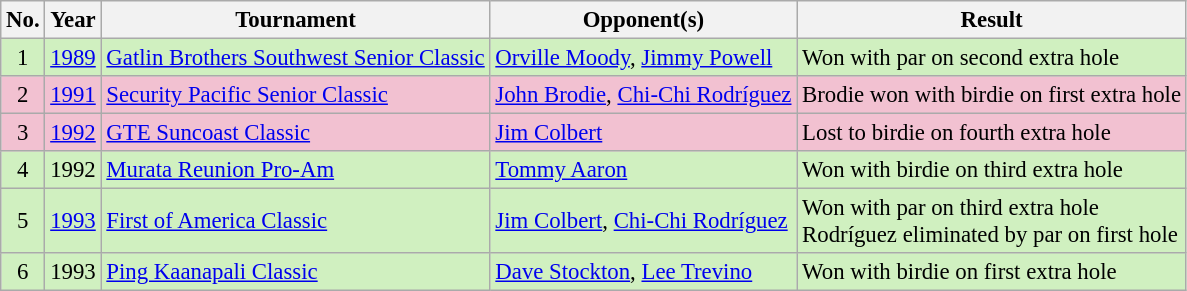<table class="wikitable" style="font-size:95%;">
<tr>
<th>No.</th>
<th>Year</th>
<th>Tournament</th>
<th>Opponent(s)</th>
<th>Result</th>
</tr>
<tr style="background:#D0F0C0;">
<td align=center>1</td>
<td><a href='#'>1989</a></td>
<td><a href='#'>Gatlin Brothers Southwest Senior Classic</a></td>
<td> <a href='#'>Orville Moody</a>,  <a href='#'>Jimmy Powell</a></td>
<td>Won with par on second extra hole</td>
</tr>
<tr style="background:#F2C1D1;">
<td align=center>2</td>
<td><a href='#'>1991</a></td>
<td><a href='#'>Security Pacific Senior Classic</a></td>
<td> <a href='#'>John Brodie</a>,  <a href='#'>Chi-Chi Rodríguez</a></td>
<td>Brodie won with birdie on first extra hole</td>
</tr>
<tr style="background:#F2C1D1;">
<td align=center>3</td>
<td><a href='#'>1992</a></td>
<td><a href='#'>GTE Suncoast Classic</a></td>
<td> <a href='#'>Jim Colbert</a></td>
<td>Lost to birdie on fourth extra hole</td>
</tr>
<tr style="background:#D0F0C0;">
<td align=center>4</td>
<td>1992</td>
<td><a href='#'>Murata Reunion Pro-Am</a></td>
<td> <a href='#'>Tommy Aaron</a></td>
<td>Won with birdie on third extra hole</td>
</tr>
<tr style="background:#D0F0C0;">
<td align=center>5</td>
<td><a href='#'>1993</a></td>
<td><a href='#'>First of America Classic</a></td>
<td> <a href='#'>Jim Colbert</a>,  <a href='#'>Chi-Chi Rodríguez</a></td>
<td>Won with par on third extra hole<br>Rodríguez eliminated by par on first hole</td>
</tr>
<tr style="background:#D0F0C0;">
<td align=center>6</td>
<td>1993</td>
<td><a href='#'>Ping Kaanapali Classic</a></td>
<td> <a href='#'>Dave Stockton</a>,  <a href='#'>Lee Trevino</a></td>
<td>Won with birdie on first extra hole</td>
</tr>
</table>
